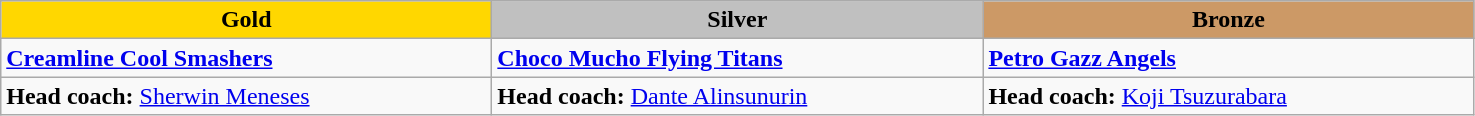<table class="wikitable"; font-size:90%">
<tr>
<td scope="col" style="width:20em; background:gold" align=center><strong>Gold</strong></td>
<td scope="col" style="width:20em; background:silver" align=center><strong>Silver</strong></td>
<td scope="col" style="width:20em; background:#cc9966" align=center><strong>Bronze</strong></td>
</tr>
<tr>
<td valign=top><strong><a href='#'>Creamline Cool Smashers</a></strong><br></td>
<td valign=top><strong><a href='#'>Choco Mucho Flying Titans</a></strong><br></td>
<td valign=top><strong><a href='#'>Petro Gazz Angels</a></strong><br></td>
</tr>
<tr>
<td><strong>Head coach:</strong> <a href='#'>Sherwin Meneses</a></td>
<td><strong>Head coach:</strong> <a href='#'>Dante Alinsunurin</a></td>
<td><strong>Head coach:</strong> <a href='#'>Koji Tsuzurabara</a></td>
</tr>
</table>
